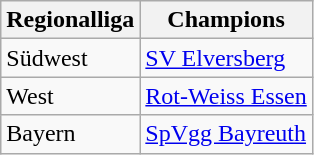<table class="wikitable">
<tr>
<th>Regionalliga</th>
<th>Champions</th>
</tr>
<tr>
<td>Südwest</td>
<td><a href='#'>SV Elversberg</a></td>
</tr>
<tr>
<td>West</td>
<td><a href='#'>Rot-Weiss Essen</a></td>
</tr>
<tr>
<td>Bayern</td>
<td><a href='#'>SpVgg Bayreuth</a></td>
</tr>
</table>
